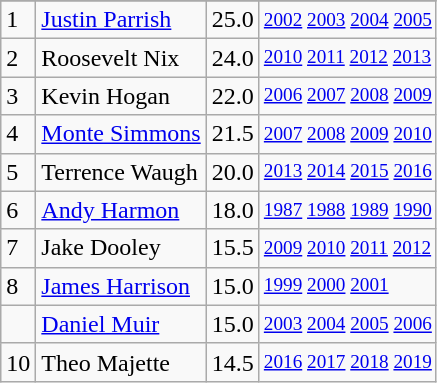<table class="wikitable" style="display:inline-table;">
<tr>
</tr>
<tr>
<td>1</td>
<td><a href='#'>Justin Parrish</a></td>
<td>25.0</td>
<td style="font-size:80%;"><a href='#'>2002</a> <a href='#'>2003</a> <a href='#'>2004</a> <a href='#'>2005</a></td>
</tr>
<tr>
<td>2</td>
<td>Roosevelt Nix</td>
<td>24.0</td>
<td style="font-size:80%;"><a href='#'>2010</a> <a href='#'>2011</a> <a href='#'>2012</a> <a href='#'>2013</a></td>
</tr>
<tr>
<td>3</td>
<td>Kevin Hogan</td>
<td>22.0</td>
<td style="font-size:80%;"><a href='#'>2006</a> <a href='#'>2007</a> <a href='#'>2008</a> <a href='#'>2009</a></td>
</tr>
<tr>
<td>4</td>
<td><a href='#'>Monte Simmons</a></td>
<td>21.5</td>
<td style="font-size:80%;"><a href='#'>2007</a> <a href='#'>2008</a> <a href='#'>2009</a> <a href='#'>2010</a></td>
</tr>
<tr>
<td>5</td>
<td>Terrence Waugh</td>
<td>20.0</td>
<td style="font-size:80%;"><a href='#'>2013</a> <a href='#'>2014</a> <a href='#'>2015</a> <a href='#'>2016</a></td>
</tr>
<tr>
<td>6</td>
<td><a href='#'>Andy Harmon</a></td>
<td>18.0</td>
<td style="font-size:80%;"><a href='#'>1987</a> <a href='#'>1988</a> <a href='#'>1989</a> <a href='#'>1990</a></td>
</tr>
<tr>
<td>7</td>
<td>Jake Dooley</td>
<td>15.5</td>
<td style="font-size:80%;"><a href='#'>2009</a> <a href='#'>2010</a> <a href='#'>2011</a> <a href='#'>2012</a></td>
</tr>
<tr>
<td>8</td>
<td><a href='#'>James Harrison</a></td>
<td>15.0</td>
<td style="font-size:80%;"><a href='#'>1999</a> <a href='#'>2000</a> <a href='#'>2001</a></td>
</tr>
<tr>
<td></td>
<td><a href='#'>Daniel Muir</a></td>
<td>15.0</td>
<td style="font-size:80%;"><a href='#'>2003</a> <a href='#'>2004</a> <a href='#'>2005</a> <a href='#'>2006</a></td>
</tr>
<tr>
<td>10</td>
<td>Theo Majette</td>
<td>14.5</td>
<td style="font-size:80%;"><a href='#'>2016</a> <a href='#'>2017</a> <a href='#'>2018</a> <a href='#'>2019</a></td>
</tr>
</table>
